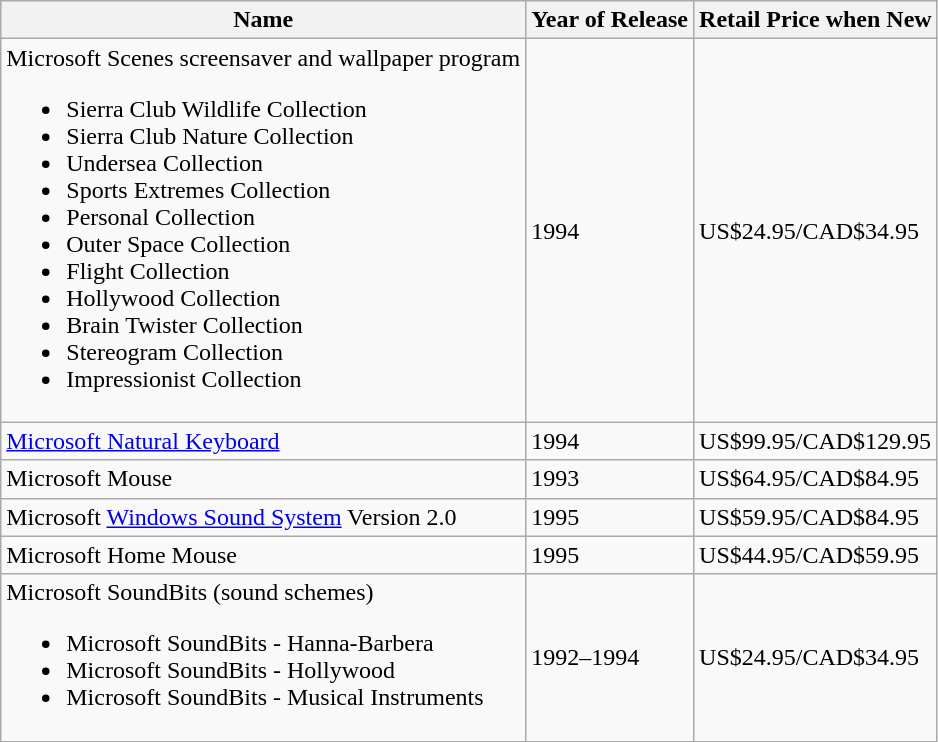<table class="wikitable">
<tr>
<th>Name</th>
<th>Year of Release</th>
<th>Retail Price when New</th>
</tr>
<tr>
<td>Microsoft Scenes screensaver and wallpaper program<br><ul><li>Sierra Club Wildlife Collection</li><li>Sierra Club Nature Collection</li><li>Undersea Collection</li><li>Sports Extremes Collection</li><li>Personal Collection</li><li>Outer Space Collection</li><li>Flight Collection</li><li>Hollywood Collection</li><li>Brain Twister Collection</li><li>Stereogram Collection</li><li>Impressionist Collection</li></ul></td>
<td>1994</td>
<td>US$24.95/CAD$34.95</td>
</tr>
<tr>
<td><a href='#'>Microsoft Natural Keyboard</a></td>
<td>1994</td>
<td>US$99.95/CAD$129.95</td>
</tr>
<tr>
<td>Microsoft Mouse</td>
<td>1993</td>
<td>US$64.95/CAD$84.95</td>
</tr>
<tr>
<td>Microsoft <a href='#'>Windows Sound System</a> Version 2.0</td>
<td>1995</td>
<td>US$59.95/CAD$84.95</td>
</tr>
<tr>
<td>Microsoft Home Mouse</td>
<td>1995</td>
<td>US$44.95/CAD$59.95</td>
</tr>
<tr>
<td>Microsoft SoundBits (sound schemes)<br><ul><li>Microsoft SoundBits - Hanna-Barbera</li><li>Microsoft SoundBits - Hollywood</li><li>Microsoft SoundBits - Musical Instruments</li></ul></td>
<td>1992–1994</td>
<td>US$24.95/CAD$34.95</td>
</tr>
</table>
